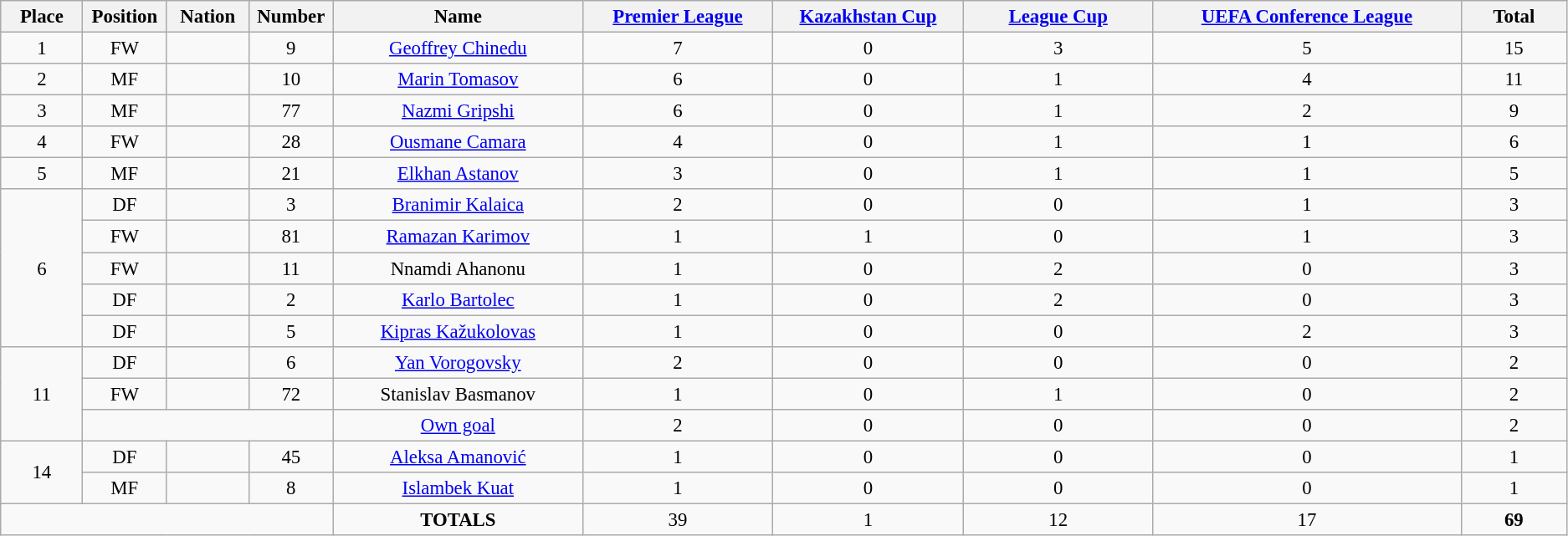<table class="wikitable" style="font-size: 95%; text-align: center;">
<tr>
<th width=60>Place</th>
<th width=60>Position</th>
<th width=60>Nation</th>
<th width=60>Number</th>
<th width=200>Name</th>
<th width=150><a href='#'>Premier League</a></th>
<th width=150><a href='#'>Kazakhstan Cup</a></th>
<th width=150><a href='#'>League Cup</a></th>
<th width=250><a href='#'>UEFA Conference League</a></th>
<th width=80>Total</th>
</tr>
<tr>
<td>1</td>
<td>FW</td>
<td></td>
<td>9</td>
<td><a href='#'>Geoffrey Chinedu</a></td>
<td>7</td>
<td>0</td>
<td>3</td>
<td>5</td>
<td>15</td>
</tr>
<tr>
<td>2</td>
<td>MF</td>
<td></td>
<td>10</td>
<td><a href='#'>Marin Tomasov</a></td>
<td>6</td>
<td>0</td>
<td>1</td>
<td>4</td>
<td>11</td>
</tr>
<tr>
<td>3</td>
<td>MF</td>
<td></td>
<td>77</td>
<td><a href='#'>Nazmi Gripshi</a></td>
<td>6</td>
<td>0</td>
<td>1</td>
<td>2</td>
<td>9</td>
</tr>
<tr>
<td>4</td>
<td>FW</td>
<td></td>
<td>28</td>
<td><a href='#'>Ousmane Camara</a></td>
<td>4</td>
<td>0</td>
<td>1</td>
<td>1</td>
<td>6</td>
</tr>
<tr>
<td>5</td>
<td>MF</td>
<td></td>
<td>21</td>
<td><a href='#'>Elkhan Astanov</a></td>
<td>3</td>
<td>0</td>
<td>1</td>
<td>1</td>
<td>5</td>
</tr>
<tr>
<td rowspan="5">6</td>
<td>DF</td>
<td></td>
<td>3</td>
<td><a href='#'>Branimir Kalaica</a></td>
<td>2</td>
<td>0</td>
<td>0</td>
<td>1</td>
<td>3</td>
</tr>
<tr>
<td>FW</td>
<td></td>
<td>81</td>
<td><a href='#'>Ramazan Karimov</a></td>
<td>1</td>
<td>1</td>
<td>0</td>
<td>1</td>
<td>3</td>
</tr>
<tr>
<td>FW</td>
<td></td>
<td>11</td>
<td>Nnamdi Ahanonu</td>
<td>1</td>
<td>0</td>
<td>2</td>
<td>0</td>
<td>3</td>
</tr>
<tr>
<td>DF</td>
<td></td>
<td>2</td>
<td><a href='#'>Karlo Bartolec</a></td>
<td>1</td>
<td>0</td>
<td>2</td>
<td>0</td>
<td>3</td>
</tr>
<tr>
<td>DF</td>
<td></td>
<td>5</td>
<td><a href='#'>Kipras Kažukolovas</a></td>
<td>1</td>
<td>0</td>
<td>0</td>
<td>2</td>
<td>3</td>
</tr>
<tr>
<td rowspan="3">11</td>
<td>DF</td>
<td></td>
<td>6</td>
<td><a href='#'>Yan Vorogovsky</a></td>
<td>2</td>
<td>0</td>
<td>0</td>
<td>0</td>
<td>2</td>
</tr>
<tr>
<td>FW</td>
<td></td>
<td>72</td>
<td>Stanislav Basmanov</td>
<td>1</td>
<td>0</td>
<td>1</td>
<td>0</td>
<td>2</td>
</tr>
<tr>
<td colspan="3"></td>
<td><a href='#'>Own goal</a></td>
<td>2</td>
<td>0</td>
<td>0</td>
<td>0</td>
<td>2</td>
</tr>
<tr>
<td rowspan="2">14</td>
<td>DF</td>
<td></td>
<td>45</td>
<td><a href='#'>Aleksa Amanović</a></td>
<td>1</td>
<td>0</td>
<td>0</td>
<td>0</td>
<td>1</td>
</tr>
<tr>
<td>MF</td>
<td></td>
<td>8</td>
<td><a href='#'>Islambek Kuat</a></td>
<td>1</td>
<td>0</td>
<td>0</td>
<td>0</td>
<td>1</td>
</tr>
<tr>
<td colspan="4"></td>
<td><strong>TOTALS</strong></td>
<td>39</td>
<td>1</td>
<td>12</td>
<td>17</td>
<td><strong>69</strong></td>
</tr>
</table>
